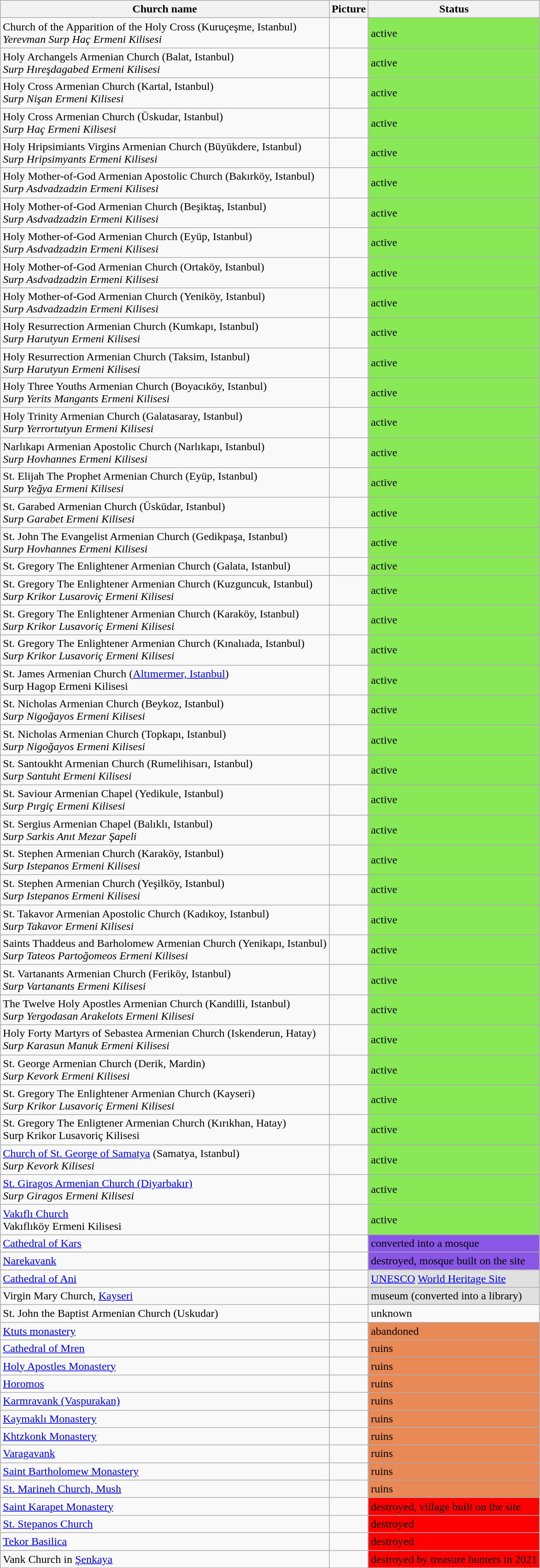<table class="wikitable sortable">
<tr>
<th>Church name</th>
<th>Picture</th>
<th>Status</th>
</tr>
<tr>
<td>Church of the Apparition of the Holy Cross (Kuruçeşme, Istanbul)<br><em>Yerevman Surp Haç Ermeni Kilisesi</em></td>
<td></td>
<td style="background:#89E856">active</td>
</tr>
<tr>
<td>Holy Archangels Armenian Church (Balat, Istanbul)<br><em>Surp Hıreşdagabed Ermeni Kilisesi</em></td>
<td></td>
<td style="background:#89E856">active</td>
</tr>
<tr>
<td>Holy Cross Armenian Church (Kartal, Istanbul)<br><em>Surp Nişan Ermeni Kilisesi</em></td>
<td></td>
<td style="background:#89E856">active</td>
</tr>
<tr>
<td>Holy Cross Armenian Church (Üskudar, Istanbul)<br><em>Surp Haç Ermeni Kilisesi</em></td>
<td></td>
<td style="background:#89E856">active</td>
</tr>
<tr>
<td>Holy Hripsimiants Virgins Armenian Church (Büyükdere, Istanbul)<br><em>Surp Hripsimyants Ermeni Kilisesi</em></td>
<td></td>
<td style="background:#89E856">active</td>
</tr>
<tr>
<td>Holy Mother-of-God Armenian Apostolic Church (Bakırköy, Istanbul)<br><em>Surp Asdvadzadzin Ermeni Kilisesi</em></td>
<td></td>
<td style="background:#89E856">active</td>
</tr>
<tr>
<td>Holy Mother-of-God Armenian Church (Beşiktaş, Istanbul)<br><em>Surp Asdvadzadzin Ermeni Kilisesi</em></td>
<td></td>
<td style="background:#89E856">active</td>
</tr>
<tr>
<td>Holy Mother-of-God Armenian Church (Eyüp, Istanbul)<br><em>Surp Asdvadzadzin Ermeni Kilisesi</em></td>
<td></td>
<td style="background:#89E856">active</td>
</tr>
<tr>
<td>Holy Mother-of-God Armenian Church (Ortaköy, Istanbul)<br><em>Surp Asdvadzadzin Ermeni Kilisesi</em></td>
<td></td>
<td style="background:#89E856">active</td>
</tr>
<tr>
<td>Holy Mother-of-God Armenian Church (Yeniköy, Istanbul)<br><em>Surp Asdvadzadzin Ermeni Kilisesi</em></td>
<td></td>
<td style="background:#89E856">active</td>
</tr>
<tr>
<td>Holy Resurrection Armenian Church (Kumkapı, Istanbul)<br><em>Surp Harutyun Ermeni Kilisesi</em></td>
<td></td>
<td style="background:#89E856">active</td>
</tr>
<tr>
<td>Holy Resurrection Armenian Church (Taksim, Istanbul)<br><em>Surp Harutyun Ermeni Kilisesi</em></td>
<td></td>
<td style="background:#89E856">active</td>
</tr>
<tr>
<td>Holy Three Youths Armenian Church (Boyacıköy, Istanbul)<br><em>Surp Yerits Mangants Ermeni Kilisesi</em></td>
<td></td>
<td style="background:#89E856">active</td>
</tr>
<tr>
<td>Holy Trinity Armenian Church (Galatasaray, Istanbul)<br><em>Surp Yerrortutyun Ermeni Kilisesi</em></td>
<td></td>
<td style="background:#89E856">active</td>
</tr>
<tr>
<td>Narlıkapı Armenian Apostolic Church (Narlıkapı, Istanbul)<br><em>Surp Hovhannes Ermeni Kilisesi</em></td>
<td></td>
<td style="background:#89E856">active</td>
</tr>
<tr>
<td>St. Elijah The Prophet Armenian Church (Eyüp, Istanbul)<br><em>Surp Yeğya Ermeni Kilisesi</em></td>
<td></td>
<td style="background:#89E856">active</td>
</tr>
<tr>
<td>St. Garabed Armenian Church (Üsküdar, Istanbul)<br><em>Surp Garabet Ermeni Kilisesi</em></td>
<td></td>
<td style="background:#89E856">active</td>
</tr>
<tr>
<td>St. John The Evangelist Armenian Church (Gedikpaşa, Istanbul)<br><em>Surp Hovhannes Ermeni Kilisesi</em></td>
<td></td>
<td style="background:#89E856">active</td>
</tr>
<tr>
<td>St. Gregory The Enlightener Armenian Church (Galata, Istanbul)</td>
<td></td>
<td style="background:#89E856">active</td>
</tr>
<tr>
<td>St. Gregory The Enlightener Armenian Church (Kuzguncuk, Istanbul)<br><em>Surp Krikor Lusaroviç Ermeni Kilisesi</em></td>
<td></td>
<td style="background:#89E856">active</td>
</tr>
<tr>
<td>St. Gregory The Enlightener Armenian Church (Karaköy, Istanbul)<br><em>Surp Krikor Lusavoriç Ermeni Kilisesi</em></td>
<td></td>
<td style="background:#89E856">active</td>
</tr>
<tr>
<td>St. Gregory The Enlightener Armenian Church (Kınalıada, Istanbul)<br><em>Surp Krikor Lusavoriç Ermeni Kilisesi</em></td>
<td></td>
<td style="background:#89E856">active</td>
</tr>
<tr>
<td>St. James Armenian Church (<a href='#'>Altımermer, Istanbul</a>)<br>Surp Hagop Ermeni Kilisesi</td>
<td></td>
<td style="background:#89E856">active</td>
</tr>
<tr>
<td>St. Nicholas Armenian Church (Beykoz, Istanbul)<br><em>Surp Nigoğayos Ermeni Kilisesi</em></td>
<td></td>
<td style="background:#89E856">active</td>
</tr>
<tr>
<td>St. Nicholas Armenian Church (Topkapı, Istanbul)<br><em>Surp Nigoğayos Ermeni Kilisesi</em></td>
<td></td>
<td style="background:#89E856">active</td>
</tr>
<tr>
<td>St. Santoukht Armenian Church (Rumelihisarı, Istanbul)<br><em>Surp Santuht Ermeni Kilisesi</em></td>
<td></td>
<td style="background:#89E856">active</td>
</tr>
<tr>
<td>St. Saviour Armenian Chapel (Yedikule, Istanbul)<br><em>Surp Pırgiç Ermeni Kilisesi</em></td>
<td></td>
<td style="background:#89E856">active</td>
</tr>
<tr>
<td>St. Sergius Armenian Chapel (Balıklı, Istanbul)<br><em>Surp Sarkis Anıt Mezar Şapeli</em></td>
<td></td>
<td style="background:#89E856">active</td>
</tr>
<tr>
<td>St. Stephen Armenian Church (Karaköy, Istanbul)<br><em>Surp Istepanos Ermeni Kilisesi</em></td>
<td></td>
<td style="background:#89E856">active</td>
</tr>
<tr>
<td>St. Stephen Armenian Church (Yeşilköy, Istanbul)<br><em>Surp Istepanos Ermeni Kilisesi</em></td>
<td></td>
<td style="background:#89E856">active</td>
</tr>
<tr>
<td>St. Takavor Armenian Apostolic Church (Kadıkoy, Istanbul)<br><em>Surp Takavor Ermeni Kilisesi</em></td>
<td></td>
<td style="background:#89E856">active</td>
</tr>
<tr>
<td>Saints Thaddeus and Barholomew Armenian Church (Yenikapı, Istanbul)<br><em>Surp Tateos Partoğomeos Ermeni Kilisesi</em></td>
<td></td>
<td style="background:#89E856">active</td>
</tr>
<tr>
<td>St. Vartanants Armenian Church (Feriköy, Istanbul)<br><em>Surp Vartanants Ermeni Kilisesi</em></td>
<td></td>
<td style="background:#89E856">active</td>
</tr>
<tr>
<td>The Twelve Holy Apostles Armenian Church (Kandilli, Istanbul)<br><em>Surp Yergodasan Arakelots Ermeni Kilisesi</em></td>
<td></td>
<td style="background:#89E856">active</td>
</tr>
<tr>
<td>Holy Forty Martyrs of Sebastea Armenian Church (Iskenderun, Hatay)<br><em>Surp Karasun Manuk Ermeni Kilisesi</em></td>
<td></td>
<td style="background:#89E856">active</td>
</tr>
<tr>
<td>St. George Armenian Church (Derik, Mardin)<br><em>Surp Kevork Ermeni Kilisesi</em></td>
<td></td>
<td style="background:#89E856">active</td>
</tr>
<tr>
<td>St. Gregory The Enlightener Armenian Church (Kayseri)<br><em>Surp Krikor Lusavoriç Ermeni Kilisesi</em></td>
<td></td>
<td style="background:#89E856">active</td>
</tr>
<tr>
<td>St. Gregory The Enligtener Armenian Church (Kırıkhan, Hatay)<br>Surp Krikor Lusavoriç Kilisesi</td>
<td></td>
<td style="background:#89E856">active</td>
</tr>
<tr>
<td><a href='#'>Church of St. George of Samatya</a> (Samatya, Istanbul)<br><em>Surp Kevork Kilisesi</em></td>
<td></td>
<td style="background:#89E856">active</td>
</tr>
<tr>
<td><a href='#'>St. Giragos Armenian Church (Diyarbakır)</a><br><em>Surp Giragos Ermeni Kilisesi</em></td>
<td></td>
<td style="background:#89E856">active</td>
</tr>
<tr>
<td><a href='#'>Vakıflı Church</a><br>Vakıflıköy Ermeni Kilisesi</td>
<td></td>
<td style="background:#89E856">active</td>
</tr>
<tr>
<td><a href='#'>Cathedral of Kars</a></td>
<td></td>
<td style="background:#8956E8">converted into a mosque</td>
</tr>
<tr>
<td><a href='#'>Narekavank</a></td>
<td></td>
<td style="background:#8956E8">destroyed, mosque built on the site</td>
</tr>
<tr>
<td><a href='#'>Cathedral of Ani</a></td>
<td></td>
<td style="background:#E0E0E0"><a href='#'>UNESCO</a> <a href='#'>World Heritage Site</a></td>
</tr>
<tr>
<td>Virgin Mary Church, <a href='#'>Kayseri</a></td>
<td></td>
<td style="background:#E0E0E0">museum (converted into a library)</td>
</tr>
<tr>
<td>St. John the Baptist Armenian Church (Uskudar)</td>
<td></td>
<td>unknown</td>
</tr>
<tr>
<td><a href='#'>Ktuts monastery</a></td>
<td></td>
<td style="background:#E88956">abandoned</td>
</tr>
<tr>
<td><a href='#'>Cathedral of Mren</a></td>
<td></td>
<td style="background:#E88956">ruins</td>
</tr>
<tr>
<td><a href='#'>Holy Apostles Monastery</a></td>
<td></td>
<td style="background:#E88956">ruins</td>
</tr>
<tr>
<td><a href='#'>Horomos</a></td>
<td></td>
<td style="background:#E88956">ruins</td>
</tr>
<tr>
<td><a href='#'>Karmravank (Vaspurakan)</a></td>
<td></td>
<td style="background:#E88956">ruins</td>
</tr>
<tr>
<td><a href='#'>Kaymaklı Monastery</a></td>
<td></td>
<td style="background:#E88956">ruins</td>
</tr>
<tr>
<td><a href='#'>Khtzkonk Monastery</a></td>
<td></td>
<td style="background:#E88956">ruins</td>
</tr>
<tr>
<td><a href='#'>Varagavank</a></td>
<td></td>
<td style="background:#E88956">ruins</td>
</tr>
<tr>
<td><a href='#'>Saint Bartholomew Monastery</a></td>
<td></td>
<td style="background:#E88956">ruins</td>
</tr>
<tr>
<td><a href='#'>St. Marineh Church, Mush</a></td>
<td></td>
<td style="background:#E88956">ruins</td>
</tr>
<tr>
<td><a href='#'>Saint Karapet Monastery</a></td>
<td></td>
<td style="background:#FF0000">destroyed, village built on the site</td>
</tr>
<tr>
<td><a href='#'>St. Stepanos Church</a></td>
<td></td>
<td style="background:#FF0000">destroyed</td>
</tr>
<tr>
<td><a href='#'>Tekor Basilica</a></td>
<td></td>
<td style="background:#FF0000">destroyed</td>
</tr>
<tr>
<td>Vank Church in <a href='#'>Şenkaya</a></td>
<td></td>
<td style="background:#FF0000">destroyed by treasure hunters in 2021</td>
</tr>
<tr>
</tr>
</table>
